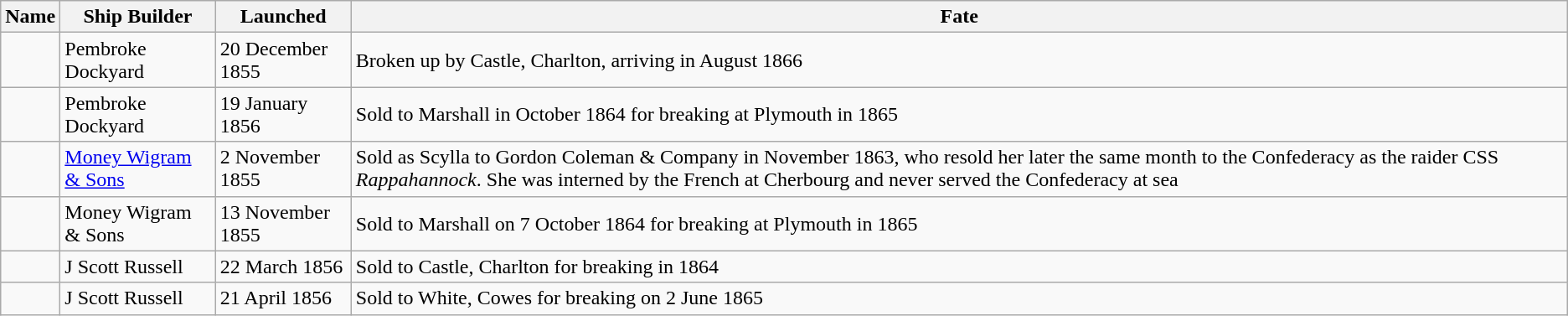<table class="wikitable" style="text-align:left">
<tr>
<th>Name</th>
<th>Ship Builder</th>
<th>Launched</th>
<th>Fate</th>
</tr>
<tr>
<td></td>
<td>Pembroke Dockyard</td>
<td>20 December 1855</td>
<td>Broken up by Castle, Charlton, arriving in August 1866</td>
</tr>
<tr>
<td></td>
<td>Pembroke Dockyard</td>
<td>19 January 1856</td>
<td>Sold to Marshall in October 1864 for breaking at Plymouth in 1865</td>
</tr>
<tr>
<td></td>
<td><a href='#'>Money Wigram & Sons</a></td>
<td>2 November 1855</td>
<td>Sold as Scylla to Gordon Coleman & Company in November 1863, who resold her later the same month to the Confederacy as the raider CSS <em>Rappahannock</em>. She was interned by the French at Cherbourg and never served the Confederacy at sea</td>
</tr>
<tr>
<td></td>
<td>Money Wigram & Sons</td>
<td>13 November 1855</td>
<td>Sold to Marshall on 7 October 1864 for breaking at Plymouth in 1865</td>
</tr>
<tr>
<td></td>
<td>J Scott Russell</td>
<td>22 March 1856</td>
<td>Sold to Castle, Charlton for breaking in 1864</td>
</tr>
<tr>
<td></td>
<td>J Scott Russell</td>
<td>21 April 1856</td>
<td>Sold to White, Cowes for breaking on 2 June 1865</td>
</tr>
</table>
